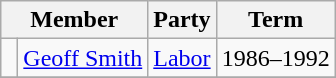<table class="wikitable">
<tr>
<th colspan="2">Member</th>
<th>Party</th>
<th>Term</th>
</tr>
<tr>
<td> </td>
<td><a href='#'>Geoff Smith</a></td>
<td><a href='#'>Labor</a></td>
<td>1986–1992</td>
</tr>
<tr>
</tr>
</table>
